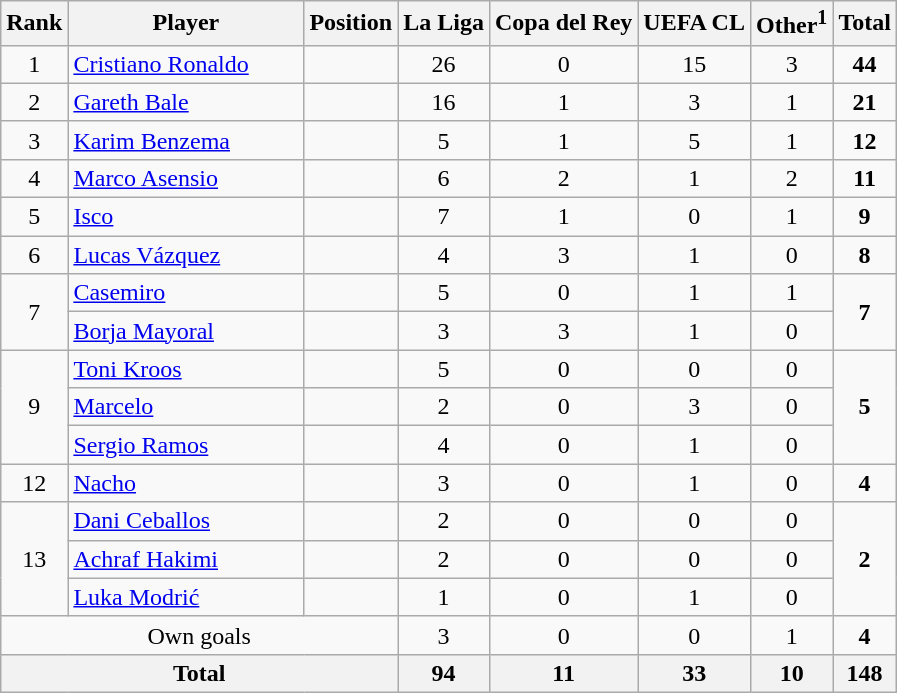<table class="wikitable">
<tr>
<th>Rank</th>
<th style="width:150px;">Player</th>
<th>Position</th>
<th>La Liga</th>
<th>Copa del Rey</th>
<th>UEFA CL</th>
<th>Other<sup>1</sup></th>
<th>Total</th>
</tr>
<tr>
<td align=center>1</td>
<td> <a href='#'>Cristiano Ronaldo</a></td>
<td align=center></td>
<td align=center>26</td>
<td align=center>0</td>
<td align=center>15</td>
<td align=center>3</td>
<td align=center><strong>44</strong></td>
</tr>
<tr>
<td align=center>2</td>
<td> <a href='#'>Gareth Bale</a></td>
<td align=center></td>
<td align=center>16</td>
<td align=center>1</td>
<td align=center>3</td>
<td align=center>1</td>
<td align=center><strong>21</strong></td>
</tr>
<tr>
<td align=center>3</td>
<td> <a href='#'>Karim Benzema</a></td>
<td align=center></td>
<td align=center>5</td>
<td align=center>1</td>
<td align=center>5</td>
<td align=center>1</td>
<td align=center><strong>12</strong></td>
</tr>
<tr>
<td align=center>4</td>
<td> <a href='#'>Marco Asensio</a></td>
<td align=center></td>
<td align=center>6</td>
<td align=center>2</td>
<td align=center>1</td>
<td align=center>2</td>
<td align=center><strong>11</strong></td>
</tr>
<tr>
<td align=center>5</td>
<td> <a href='#'>Isco</a></td>
<td align=center></td>
<td align=center>7</td>
<td align=center>1</td>
<td align=center>0</td>
<td align=center>1</td>
<td align=center><strong>9</strong></td>
</tr>
<tr>
<td align=center>6</td>
<td> <a href='#'>Lucas Vázquez</a></td>
<td align=center></td>
<td align=center>4</td>
<td align=center>3</td>
<td align=center>1</td>
<td align=center>0</td>
<td align=center><strong>8</strong></td>
</tr>
<tr>
<td align=center rowspan=2>7</td>
<td> <a href='#'>Casemiro</a></td>
<td align=center></td>
<td align=center>5</td>
<td align=center>0</td>
<td align=center>1</td>
<td align=center>1</td>
<td align=center rowspan=2><strong>7</strong></td>
</tr>
<tr>
<td> <a href='#'>Borja Mayoral</a></td>
<td align=center></td>
<td align=center>3</td>
<td align=center>3</td>
<td align=center>1</td>
<td align=center>0</td>
</tr>
<tr>
<td align=center rowspan=3>9</td>
<td> <a href='#'>Toni Kroos</a></td>
<td align=center></td>
<td align=center>5</td>
<td align=center>0</td>
<td align=center>0</td>
<td align=center>0</td>
<td align=center rowspan=3><strong>5</strong></td>
</tr>
<tr>
<td> <a href='#'>Marcelo</a></td>
<td align=center></td>
<td align=center>2</td>
<td align=center>0</td>
<td align=center>3</td>
<td align=center>0</td>
</tr>
<tr>
<td> <a href='#'>Sergio Ramos</a></td>
<td align=center></td>
<td align=center>4</td>
<td align=center>0</td>
<td align=center>1</td>
<td align=center>0</td>
</tr>
<tr>
<td align=center>12</td>
<td> <a href='#'>Nacho</a></td>
<td align=center></td>
<td align=center>3</td>
<td align=center>0</td>
<td align=center>1</td>
<td align=center>0</td>
<td align=center><strong>4</strong></td>
</tr>
<tr>
<td align=center rowspan=3>13</td>
<td> <a href='#'>Dani Ceballos</a></td>
<td align=center></td>
<td align=center>2</td>
<td align=center>0</td>
<td align=center>0</td>
<td align=center>0</td>
<td align=center rowspan=3><strong>2</strong></td>
</tr>
<tr>
<td> <a href='#'>Achraf Hakimi</a></td>
<td align=center></td>
<td align=center>2</td>
<td align=center>0</td>
<td align=center>0</td>
<td align=center>0</td>
</tr>
<tr>
<td> <a href='#'>Luka Modrić</a></td>
<td align=center></td>
<td align=center>1</td>
<td align=center>0</td>
<td align=center>1</td>
<td align=center>0</td>
</tr>
<tr>
<td colspan=3 align=center>Own goals</td>
<td align=center>3</td>
<td align=center>0</td>
<td align=center>0</td>
<td align=center>1</td>
<td align=center><strong>4</strong></td>
</tr>
<tr>
<th align=center colspan=3>Total</th>
<th align=center>94</th>
<th align=center>11</th>
<th align=center>33</th>
<th align=center>10</th>
<th align=center>148</th>
</tr>
</table>
